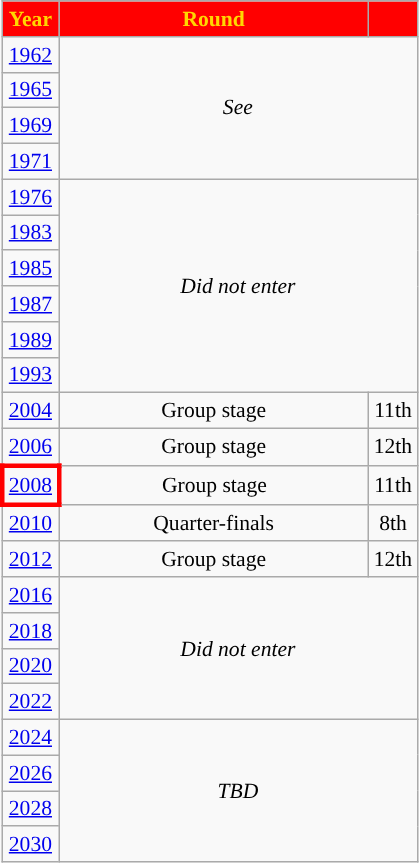<table class="wikitable" style="text-align: center; font-size:90%">
<tr style="color:gold;">
<th style="background:#FF0000;">Year</th>
<th style="background:#FF0000; width:200px">Round</th>
<th style="background:#FF0000;"></th>
</tr>
<tr>
<td><a href='#'>1962</a></td>
<td colspan="2" rowspan="4"><em>See </em></td>
</tr>
<tr>
<td><a href='#'>1965</a></td>
</tr>
<tr>
<td><a href='#'>1969</a></td>
</tr>
<tr>
<td><a href='#'>1971</a></td>
</tr>
<tr>
<td><a href='#'>1976</a></td>
<td colspan="2" rowspan="6"><em>Did not enter</em></td>
</tr>
<tr>
<td><a href='#'>1983</a></td>
</tr>
<tr>
<td><a href='#'>1985</a></td>
</tr>
<tr>
<td><a href='#'>1987</a></td>
</tr>
<tr>
<td><a href='#'>1989</a></td>
</tr>
<tr>
<td><a href='#'>1993</a></td>
</tr>
<tr>
<td><a href='#'>2004</a></td>
<td>Group stage</td>
<td>11th</td>
</tr>
<tr>
<td><a href='#'>2006</a></td>
<td>Group stage</td>
<td>12th</td>
</tr>
<tr>
<td style="border: 3px solid red"><a href='#'>2008</a></td>
<td>Group stage</td>
<td>11th</td>
</tr>
<tr>
<td><a href='#'>2010</a></td>
<td>Quarter-finals</td>
<td>8th</td>
</tr>
<tr>
<td><a href='#'>2012</a></td>
<td>Group stage</td>
<td>12th</td>
</tr>
<tr>
<td><a href='#'>2016</a></td>
<td colspan="2" rowspan="4"><em>Did not enter</em></td>
</tr>
<tr>
<td><a href='#'>2018</a></td>
</tr>
<tr>
<td><a href='#'>2020</a></td>
</tr>
<tr>
<td><a href='#'>2022</a></td>
</tr>
<tr>
<td><a href='#'>2024</a></td>
<td colspan="2" rowspan="4"><em>TBD</em></td>
</tr>
<tr>
<td><a href='#'>2026</a></td>
</tr>
<tr>
<td><a href='#'>2028</a></td>
</tr>
<tr>
<td><a href='#'>2030</a></td>
</tr>
</table>
